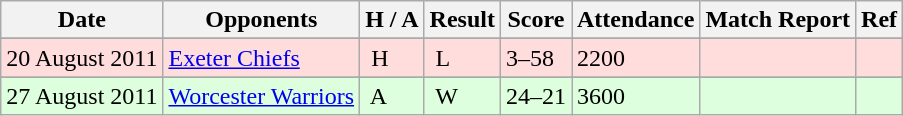<table class="wikitable" style="text-align:left">
<tr>
<th>Date</th>
<th>Opponents</th>
<th>H / A</th>
<th>Result</th>
<th>Score</th>
<th>Attendance</th>
<th>Match Report</th>
<th>Ref</th>
</tr>
<tr>
</tr>
<tr bgcolor="ffdddd">
<td>20 August 2011</td>
<td><a href='#'>Exeter Chiefs</a></td>
<td> H</td>
<td> L</td>
<td>3–58</td>
<td>2200</td>
<td></td>
<td></td>
</tr>
<tr>
</tr>
<tr bgcolor="#ddffdd">
<td>27 August 2011</td>
<td><a href='#'>Worcester Warriors</a></td>
<td> A</td>
<td> W</td>
<td>24–21</td>
<td>3600</td>
<td></td>
<td></td>
</tr>
</table>
